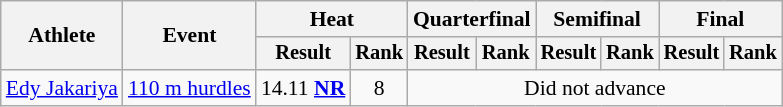<table class=wikitable style="font-size:90%">
<tr>
<th rowspan="2">Athlete</th>
<th rowspan="2">Event</th>
<th colspan="2">Heat</th>
<th colspan="2">Quarterfinal</th>
<th colspan="2">Semifinal</th>
<th colspan="2">Final</th>
</tr>
<tr style="font-size:95%">
<th>Result</th>
<th>Rank</th>
<th>Result</th>
<th>Rank</th>
<th>Result</th>
<th>Rank</th>
<th>Result</th>
<th>Rank</th>
</tr>
<tr align=center>
<td align=left><a href='#'>Edy Jakariya</a></td>
<td align=left><a href='#'>110 m hurdles</a></td>
<td>14.11 <strong><a href='#'>NR</a></strong></td>
<td>8</td>
<td colspan=6>Did not advance</td>
</tr>
</table>
